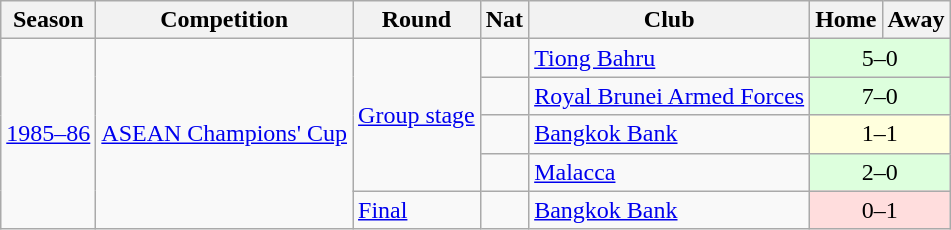<table class="wikitable">
<tr>
<th>Season</th>
<th>Competition</th>
<th>Round</th>
<th>Nat</th>
<th>Club</th>
<th>Home</th>
<th>Away</th>
</tr>
<tr>
<td rowspan="5"><a href='#'>1985–86</a></td>
<td rowspan="5"><a href='#'>ASEAN Champions' Cup</a></td>
<td rowspan="4"><a href='#'>Group stage</a></td>
<td></td>
<td><a href='#'>Tiong Bahru</a></td>
<td colspan="2" style="text-align:center; background:#dfd;">5–0</td>
</tr>
<tr>
<td></td>
<td><a href='#'>Royal Brunei Armed Forces</a></td>
<td colspan="2" style="text-align:center; background:#dfd;">7–0</td>
</tr>
<tr>
<td></td>
<td><a href='#'>Bangkok Bank</a></td>
<td colspan="2" style="text-align:center; background:#ffd;">1–1</td>
</tr>
<tr>
<td></td>
<td><a href='#'>Malacca</a></td>
<td colspan="2" style="text-align:center; background:#dfd;">2–0</td>
</tr>
<tr>
<td><a href='#'>Final</a></td>
<td></td>
<td><a href='#'>Bangkok Bank</a></td>
<td colspan="2" style="text-align:center; background:#fdd;">0–1</td>
</tr>
</table>
